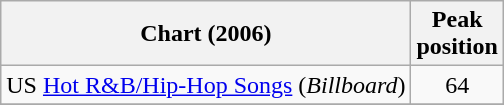<table class="wikitable">
<tr>
<th>Chart (2006)</th>
<th>Peak<br>position</th>
</tr>
<tr>
<td>US <a href='#'>Hot R&B/Hip-Hop Songs</a> (<em>Billboard</em>)</td>
<td align="center">64</td>
</tr>
<tr>
</tr>
</table>
